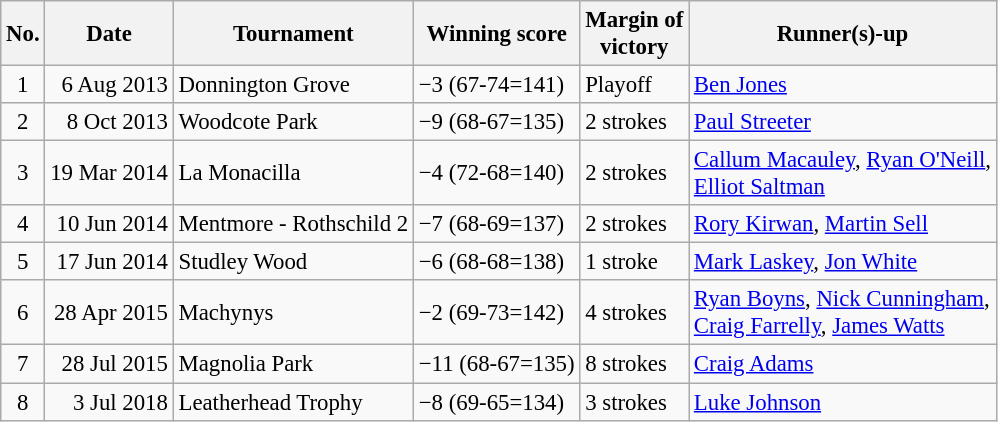<table class="wikitable" style="font-size:95%;">
<tr>
<th>No.</th>
<th>Date</th>
<th>Tournament</th>
<th>Winning score</th>
<th>Margin of<br>victory</th>
<th>Runner(s)-up</th>
</tr>
<tr>
<td align=center>1</td>
<td align=right>6 Aug 2013</td>
<td>Donnington Grove</td>
<td>−3 (67-74=141)</td>
<td>Playoff</td>
<td> <a href='#'>Ben Jones</a></td>
</tr>
<tr>
<td align=center>2</td>
<td align=right>8 Oct 2013</td>
<td>Woodcote Park</td>
<td>−9 (68-67=135)</td>
<td>2 strokes</td>
<td> <a href='#'>Paul Streeter</a></td>
</tr>
<tr>
<td align=center>3</td>
<td align=right>19 Mar 2014</td>
<td>La Monacilla</td>
<td>−4 (72-68=140)</td>
<td>2 strokes</td>
<td> <a href='#'>Callum Macauley</a>,  <a href='#'>Ryan O'Neill</a>,<br> <a href='#'>Elliot Saltman</a></td>
</tr>
<tr>
<td align=center>4</td>
<td align=right>10 Jun 2014</td>
<td>Mentmore - Rothschild 2</td>
<td>−7 (68-69=137)</td>
<td>2 strokes</td>
<td> <a href='#'>Rory Kirwan</a>,  <a href='#'>Martin Sell</a></td>
</tr>
<tr>
<td align=center>5</td>
<td align=right>17 Jun 2014</td>
<td>Studley Wood</td>
<td>−6 (68-68=138)</td>
<td>1 stroke</td>
<td> <a href='#'>Mark Laskey</a>,  <a href='#'>Jon White</a></td>
</tr>
<tr>
<td align=center>6</td>
<td align=right>28 Apr 2015</td>
<td>Machynys</td>
<td>−2 (69-73=142)</td>
<td>4 strokes</td>
<td> <a href='#'>Ryan Boyns</a>,  <a href='#'>Nick Cunningham</a>,<br> <a href='#'>Craig Farrelly</a>,  <a href='#'>James Watts</a></td>
</tr>
<tr>
<td align=center>7</td>
<td align=right>28 Jul 2015</td>
<td>Magnolia Park</td>
<td>−11 (68-67=135)</td>
<td>8 strokes</td>
<td> <a href='#'>Craig Adams</a></td>
</tr>
<tr>
<td align=center>8</td>
<td align=right>3 Jul 2018</td>
<td>Leatherhead Trophy</td>
<td>−8 (69-65=134)</td>
<td>3 strokes</td>
<td> <a href='#'>Luke Johnson</a></td>
</tr>
</table>
